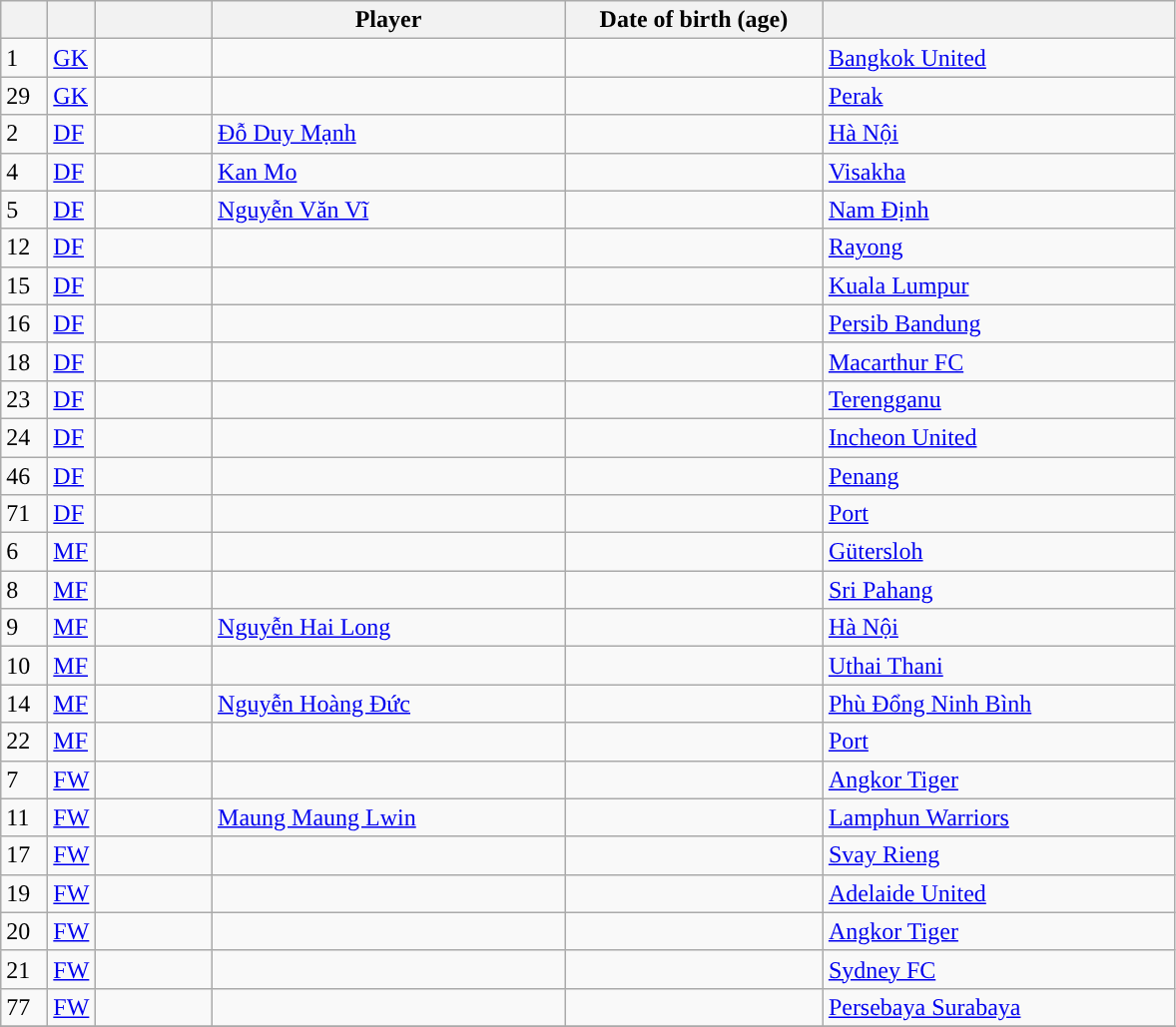<table class="sortable wikitable plainrowheaders ">
<tr>
<th scope="col" style="width:4%"></th>
<th scope="col" style="width:4%"></th>
<th scope="col" style="width:10%"></th>
<th scope="col" style="width:30%">Player</th>
<th scope="col" style="width:22%">Date of birth (age)</th>
<th scope="col"></th>
</tr>
<tr>
<td>1</td>
<td><a href='#'>GK</a></td>
<td></td>
<td></td>
<td></td>
<td> <a href='#'>Bangkok United</a></td>
</tr>
<tr>
<td>29</td>
<td><a href='#'>GK</a></td>
<td></td>
<td></td>
<td></td>
<td> <a href='#'>Perak</a></td>
</tr>
<tr>
<td>2</td>
<td><a href='#'>DF</a></td>
<td></td>
<td><a href='#'>Đỗ Duy Mạnh</a></td>
<td></td>
<td> <a href='#'>Hà Nội</a></td>
</tr>
<tr>
<td>4</td>
<td><a href='#'>DF</a></td>
<td></td>
<td><a href='#'>Kan Mo</a></td>
<td></td>
<td> <a href='#'>Visakha</a></td>
</tr>
<tr>
<td>5</td>
<td><a href='#'>DF</a></td>
<td></td>
<td><a href='#'>Nguyễn Văn Vĩ</a></td>
<td></td>
<td align=left> <a href='#'>Nam Định</a></td>
</tr>
<tr>
<td>12</td>
<td><a href='#'>DF</a></td>
<td></td>
<td></td>
<td></td>
<td align=left> <a href='#'>Rayong</a></td>
</tr>
<tr>
<td>15</td>
<td><a href='#'>DF</a></td>
<td></td>
<td></td>
<td></td>
<td> <a href='#'>Kuala Lumpur</a></td>
</tr>
<tr>
<td>16</td>
<td><a href='#'>DF</a></td>
<td></td>
<td></td>
<td></td>
<td align=left> <a href='#'>Persib Bandung</a></td>
</tr>
<tr>
<td>18</td>
<td><a href='#'>DF</a></td>
<td></td>
<td></td>
<td></td>
<td> <a href='#'>Macarthur FC</a></td>
</tr>
<tr>
<td>23</td>
<td><a href='#'>DF</a></td>
<td></td>
<td></td>
<td></td>
<td> <a href='#'>Terengganu</a></td>
</tr>
<tr>
<td>24</td>
<td><a href='#'>DF</a></td>
<td></td>
<td></td>
<td></td>
<td> <a href='#'>Incheon United</a></td>
</tr>
<tr>
<td>46</td>
<td><a href='#'>DF</a></td>
<td></td>
<td></td>
<td></td>
<td align=left> <a href='#'>Penang</a></td>
</tr>
<tr>
<td>71</td>
<td><a href='#'>DF</a></td>
<td></td>
<td></td>
<td></td>
<td> <a href='#'>Port</a></td>
</tr>
<tr>
<td>6</td>
<td><a href='#'>MF</a></td>
<td></td>
<td></td>
<td></td>
<td align=left> <a href='#'>Gütersloh</a></td>
</tr>
<tr>
<td>8</td>
<td><a href='#'>MF</a></td>
<td></td>
<td></td>
<td></td>
<td align=left> <a href='#'>Sri Pahang</a></td>
</tr>
<tr>
<td>9</td>
<td><a href='#'>MF</a></td>
<td></td>
<td><a href='#'>Nguyễn Hai Long</a></td>
<td></td>
<td> <a href='#'>Hà Nội</a></td>
</tr>
<tr>
<td>10</td>
<td><a href='#'>MF</a></td>
<td></td>
<td></td>
<td></td>
<td align=left> <a href='#'>Uthai Thani</a></td>
</tr>
<tr>
<td>14</td>
<td><a href='#'>MF</a></td>
<td></td>
<td><a href='#'>Nguyễn Hoàng Đức</a></td>
<td></td>
<td align=left> <a href='#'>Phù Đổng Ninh Bình</a></td>
</tr>
<tr>
<td>22</td>
<td><a href='#'>MF</a></td>
<td></td>
<td></td>
<td></td>
<td> <a href='#'>Port</a></td>
</tr>
<tr>
<td>7</td>
<td><a href='#'>FW</a></td>
<td></td>
<td></td>
<td></td>
<td align=left> <a href='#'>Angkor Tiger</a></td>
</tr>
<tr>
<td>11</td>
<td><a href='#'>FW</a></td>
<td></td>
<td><a href='#'>Maung Maung Lwin</a></td>
<td></td>
<td align=left> <a href='#'>Lamphun Warriors</a></td>
</tr>
<tr>
<td>17</td>
<td><a href='#'>FW</a></td>
<td></td>
<td></td>
<td></td>
<td align=left> <a href='#'>Svay Rieng</a></td>
</tr>
<tr>
<td>19</td>
<td><a href='#'>FW</a></td>
<td></td>
<td></td>
<td></td>
<td align=left> <a href='#'>Adelaide United</a></td>
</tr>
<tr>
<td>20</td>
<td><a href='#'>FW</a></td>
<td></td>
<td></td>
<td></td>
<td> <a href='#'>Angkor Tiger</a></td>
</tr>
<tr>
<td>21</td>
<td><a href='#'>FW</a></td>
<td></td>
<td></td>
<td></td>
<td align=left> <a href='#'>Sydney FC</a></td>
</tr>
<tr>
<td>77</td>
<td><a href='#'>FW</a></td>
<td></td>
<td></td>
<td></td>
<td align=left> <a href='#'>Persebaya Surabaya</a></td>
</tr>
<tr>
</tr>
</table>
